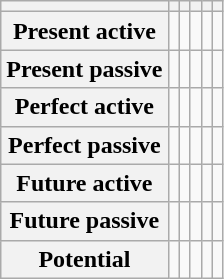<table class="wikitable">
<tr>
<th></th>
<th></th>
<th></th>
<th></th>
<th></th>
<th></th>
</tr>
<tr>
<th>Present active</th>
<td></td>
<td></td>
<td></td>
<td></td>
<td></td>
</tr>
<tr>
<th>Present passive</th>
<td></td>
<td></td>
<td></td>
<td></td>
<td></td>
</tr>
<tr>
<th>Perfect active</th>
<td></td>
<td></td>
<td></td>
<td></td>
<td></td>
</tr>
<tr>
<th>Perfect passive</th>
<td></td>
<td></td>
<td></td>
<td></td>
<td></td>
</tr>
<tr>
<th>Future active</th>
<td></td>
<td></td>
<td></td>
<td></td>
<td></td>
</tr>
<tr>
<th>Future passive</th>
<td></td>
<td></td>
<td></td>
<td></td>
<td></td>
</tr>
<tr>
<th>Potential</th>
<td></td>
<td></td>
<td></td>
<td></td>
<td></td>
</tr>
</table>
